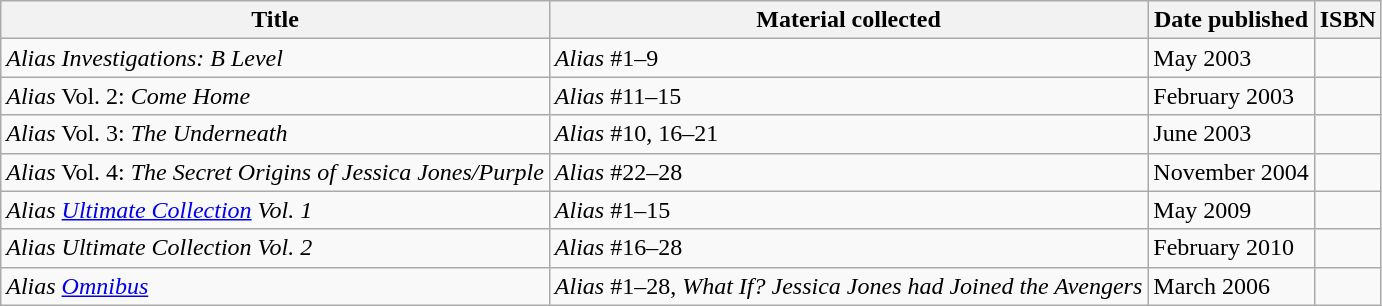<table class="wikitable">
<tr>
<th>Title</th>
<th>Material collected</th>
<th>Date published</th>
<th>ISBN</th>
</tr>
<tr>
<td><em>Alias Investigations: B Level</em></td>
<td><em>Alias</em> #1–9</td>
<td>May 2003</td>
<td></td>
</tr>
<tr>
<td><em>Alias</em> Vol. 2: <em>Come Home</em></td>
<td><em>Alias</em> #11–15</td>
<td>February 2003</td>
<td></td>
</tr>
<tr>
<td><em>Alias</em> Vol. 3: <em>The Underneath</em></td>
<td><em>Alias</em> #10, 16–21</td>
<td>June 2003</td>
<td></td>
</tr>
<tr>
<td><em>Alias</em> Vol. 4: <em>The Secret Origins of Jessica Jones/Purple</em></td>
<td><em>Alias</em> #22–28</td>
<td>November 2004</td>
<td></td>
</tr>
<tr>
<td><em>Alias <a href='#'>Ultimate Collection</a> Vol. 1</em></td>
<td><em>Alias</em> #1–15</td>
<td>May 2009</td>
<td></td>
</tr>
<tr>
<td><em>Alias Ultimate Collection Vol. 2</em></td>
<td><em>Alias</em> #16–28</td>
<td>February 2010</td>
<td></td>
</tr>
<tr>
<td><em>Alias <a href='#'>Omnibus</a></em></td>
<td><em>Alias</em> #1–28, <em>What If? Jessica Jones had Joined the Avengers</em></td>
<td>March 2006</td>
<td></td>
</tr>
</table>
